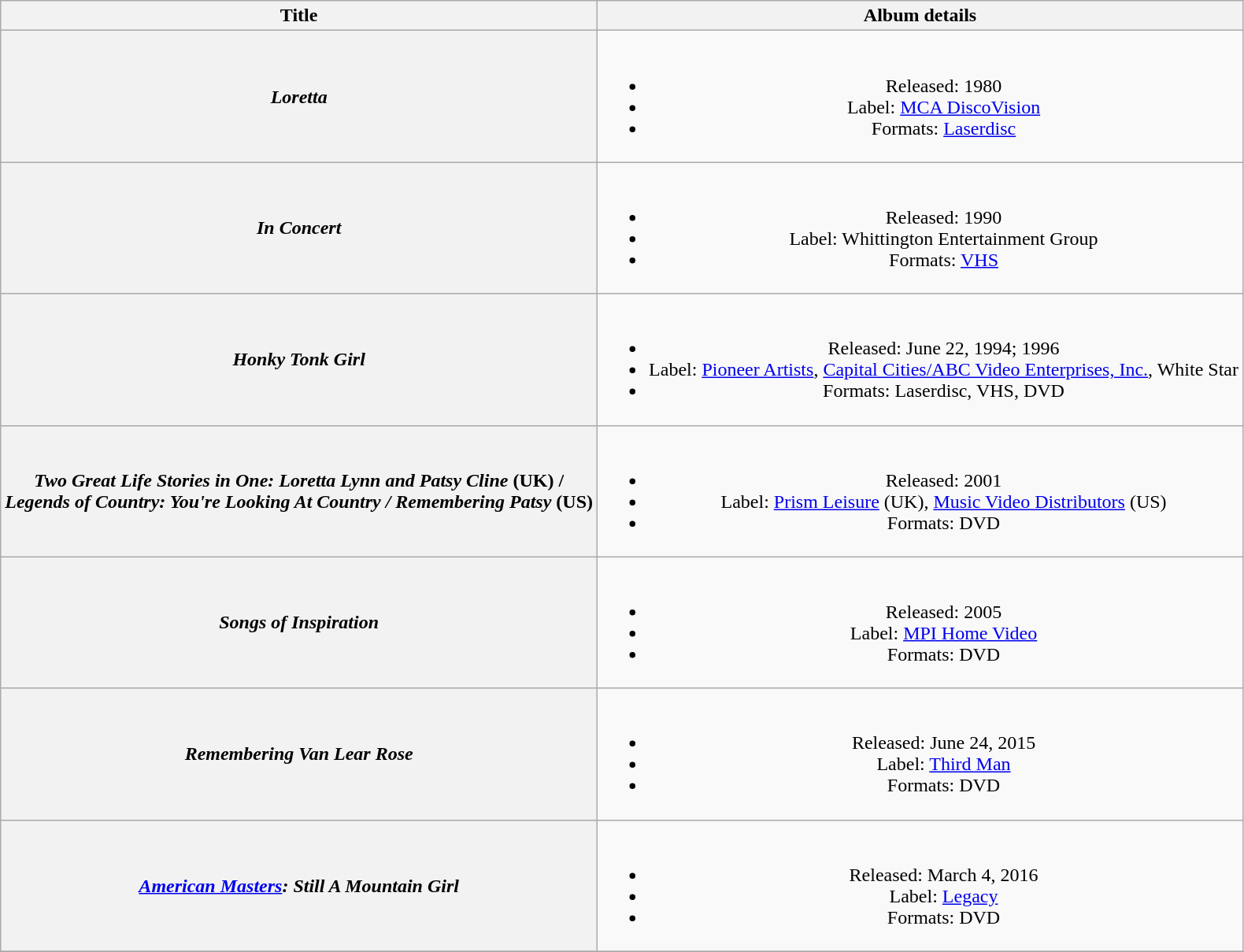<table class="wikitable plainrowheaders" style="text-align:center;">
<tr>
<th scope="col" style=>Title</th>
<th scope="col" style=>Album details</th>
</tr>
<tr>
<th scope="row"><em>Loretta</em></th>
<td><br><ul><li>Released: 1980</li><li>Label: <a href='#'>MCA DiscoVision</a></li><li>Formats: <a href='#'>Laserdisc</a></li></ul></td>
</tr>
<tr>
<th scope="row"><em>In Concert</em></th>
<td><br><ul><li>Released: 1990</li><li>Label: Whittington Entertainment Group</li><li>Formats: <a href='#'>VHS</a></li></ul></td>
</tr>
<tr>
<th scope="row"><em>Honky Tonk Girl</em></th>
<td><br><ul><li>Released: June 22, 1994; 1996</li><li>Label: <a href='#'>Pioneer Artists</a>, <a href='#'>Capital Cities/ABC Video Enterprises, Inc.</a>, White Star</li><li>Formats: Laserdisc, VHS, DVD</li></ul></td>
</tr>
<tr>
<th scope="row"><em>Two Great Life Stories in One: Loretta Lynn and Patsy Cline</em> (UK) /<br><em>Legends of Country: You're Looking At Country / Remembering Patsy</em> (US)</th>
<td><br><ul><li>Released: 2001</li><li>Label: <a href='#'>Prism Leisure</a> (UK), <a href='#'>Music Video Distributors</a> (US)</li><li>Formats: DVD</li></ul></td>
</tr>
<tr>
<th scope="row"><em>Songs of Inspiration</em></th>
<td><br><ul><li>Released: 2005</li><li>Label: <a href='#'>MPI Home Video</a></li><li>Formats: DVD</li></ul></td>
</tr>
<tr>
<th scope="row"><em>Remembering Van Lear Rose</em><br></th>
<td><br><ul><li>Released: June 24, 2015</li><li>Label: <a href='#'>Third Man</a></li><li>Formats: DVD</li></ul></td>
</tr>
<tr>
<th scope="row"><em><a href='#'>American Masters</a>: Still A Mountain Girl</em></th>
<td><br><ul><li>Released: March 4, 2016</li><li>Label: <a href='#'>Legacy</a></li><li>Formats: DVD</li></ul></td>
</tr>
<tr>
</tr>
</table>
